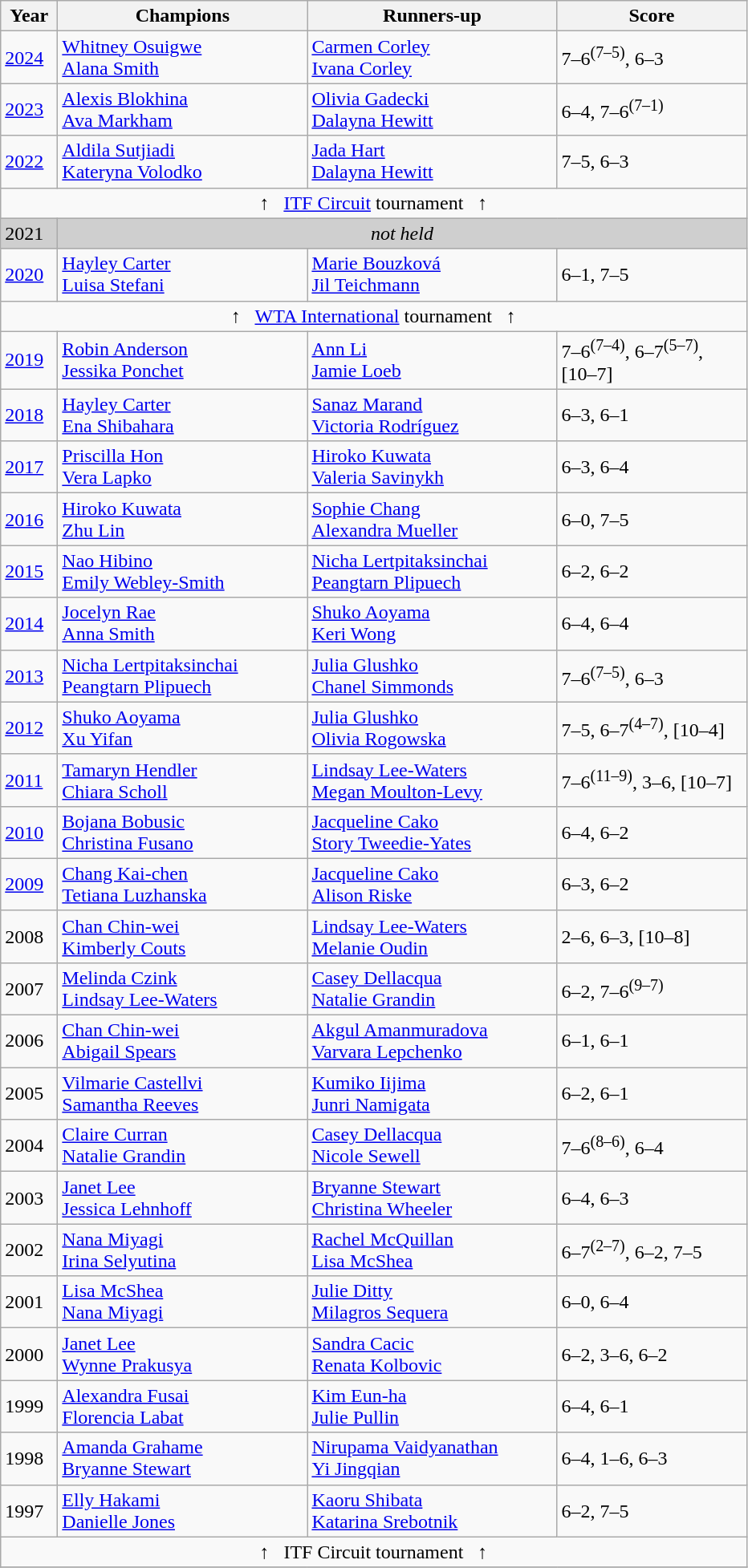<table class="wikitable">
<tr>
<th style="width:40px">Year</th>
<th style="width:200px">Champions</th>
<th style="width:200px">Runners-up</th>
<th style="width:150px" class="unsortable">Score</th>
</tr>
<tr>
<td><a href='#'>2024</a></td>
<td> <a href='#'>Whitney Osuigwe</a> <br>  <a href='#'>Alana Smith</a></td>
<td> <a href='#'>Carmen Corley</a> <br>  <a href='#'>Ivana Corley</a></td>
<td>7–6<sup>(7–5)</sup>, 6–3</td>
</tr>
<tr>
<td><a href='#'>2023</a></td>
<td> <a href='#'>Alexis Blokhina</a> <br>  <a href='#'>Ava Markham</a></td>
<td> <a href='#'>Olivia Gadecki</a> <br>  <a href='#'>Dalayna Hewitt</a></td>
<td>6–4, 7–6<sup>(7–1)</sup></td>
</tr>
<tr>
<td><a href='#'>2022</a></td>
<td> <a href='#'>Aldila Sutjiadi</a> <br>  <a href='#'>Kateryna Volodko</a></td>
<td> <a href='#'>Jada Hart</a> <br>  <a href='#'>Dalayna Hewitt</a></td>
<td>7–5, 6–3</td>
</tr>
<tr>
<td colspan="5" align="center">↑   <a href='#'>ITF Circuit</a> tournament   ↑</td>
</tr>
<tr>
<td style="background:#cfcfcf">2021</td>
<td colspan=3 align=center style="background:#cfcfcf"><em>not held</em></td>
</tr>
<tr>
<td><a href='#'>2020</a></td>
<td> <a href='#'>Hayley Carter</a> <br>  <a href='#'>Luisa Stefani</a></td>
<td> <a href='#'>Marie Bouzková</a> <br>  <a href='#'>Jil Teichmann</a></td>
<td>6–1, 7–5</td>
</tr>
<tr>
<td colspan="5" align="center">↑   <a href='#'>WTA International</a> tournament   ↑</td>
</tr>
<tr>
<td><a href='#'>2019</a></td>
<td> <a href='#'>Robin Anderson</a><br> <a href='#'>Jessika Ponchet</a></td>
<td> <a href='#'>Ann Li</a><br> <a href='#'>Jamie Loeb</a></td>
<td>7–6<sup>(7–4)</sup>, 6–7<sup>(5–7)</sup>, [10–7]</td>
</tr>
<tr>
<td><a href='#'>2018</a></td>
<td> <a href='#'>Hayley Carter</a><br> <a href='#'>Ena Shibahara</a></td>
<td> <a href='#'>Sanaz Marand</a><br> <a href='#'>Victoria Rodríguez</a></td>
<td>6–3, 6–1</td>
</tr>
<tr>
<td><a href='#'>2017</a></td>
<td> <a href='#'>Priscilla Hon</a><br> <a href='#'>Vera Lapko</a></td>
<td> <a href='#'>Hiroko Kuwata</a><br> <a href='#'>Valeria Savinykh</a></td>
<td>6–3, 6–4</td>
</tr>
<tr>
<td><a href='#'>2016</a></td>
<td> <a href='#'>Hiroko Kuwata</a><br> <a href='#'>Zhu Lin</a></td>
<td> <a href='#'>Sophie Chang</a><br> <a href='#'>Alexandra Mueller</a></td>
<td>6–0, 7–5</td>
</tr>
<tr>
<td><a href='#'>2015</a></td>
<td> <a href='#'>Nao Hibino</a><br> <a href='#'>Emily Webley-Smith</a></td>
<td> <a href='#'>Nicha Lertpitaksinchai</a><br> <a href='#'>Peangtarn Plipuech</a></td>
<td>6–2, 6–2</td>
</tr>
<tr>
<td><a href='#'>2014</a></td>
<td> <a href='#'>Jocelyn Rae</a><br> <a href='#'>Anna Smith</a></td>
<td> <a href='#'>Shuko Aoyama</a><br> <a href='#'>Keri Wong</a></td>
<td>6–4, 6–4</td>
</tr>
<tr>
<td><a href='#'>2013</a></td>
<td> <a href='#'>Nicha Lertpitaksinchai</a><br> <a href='#'>Peangtarn Plipuech</a></td>
<td> <a href='#'>Julia Glushko</a><br> <a href='#'>Chanel Simmonds</a></td>
<td>7–6<sup>(7–5)</sup>, 6–3</td>
</tr>
<tr>
<td><a href='#'>2012</a></td>
<td> <a href='#'>Shuko Aoyama</a><br> <a href='#'>Xu Yifan</a></td>
<td> <a href='#'>Julia Glushko</a><br> <a href='#'>Olivia Rogowska</a></td>
<td>7–5, 6–7<sup>(4–7)</sup>, [10–4]</td>
</tr>
<tr>
<td><a href='#'>2011</a></td>
<td> <a href='#'>Tamaryn Hendler</a><br> <a href='#'>Chiara Scholl</a></td>
<td> <a href='#'>Lindsay Lee-Waters</a><br> <a href='#'>Megan Moulton-Levy</a></td>
<td>7–6<sup>(11–9)</sup>, 3–6, [10–7]</td>
</tr>
<tr>
<td><a href='#'>2010</a></td>
<td> <a href='#'>Bojana Bobusic</a><br> <a href='#'>Christina Fusano</a></td>
<td> <a href='#'>Jacqueline Cako</a><br> <a href='#'>Story Tweedie-Yates</a></td>
<td>6–4, 6–2</td>
</tr>
<tr>
<td><a href='#'>2009</a></td>
<td> <a href='#'>Chang Kai-chen</a><br> <a href='#'>Tetiana Luzhanska</a></td>
<td> <a href='#'>Jacqueline Cako</a><br> <a href='#'>Alison Riske</a></td>
<td>6–3, 6–2</td>
</tr>
<tr>
<td>2008</td>
<td> <a href='#'>Chan Chin-wei</a><br> <a href='#'>Kimberly Couts</a></td>
<td> <a href='#'>Lindsay Lee-Waters</a><br> <a href='#'>Melanie Oudin</a></td>
<td>2–6, 6–3, [10–8]</td>
</tr>
<tr>
<td>2007</td>
<td> <a href='#'>Melinda Czink</a><br> <a href='#'>Lindsay Lee-Waters</a></td>
<td> <a href='#'>Casey Dellacqua</a><br> <a href='#'>Natalie Grandin</a></td>
<td>6–2, 7–6<sup>(9–7)</sup></td>
</tr>
<tr>
<td>2006</td>
<td> <a href='#'>Chan Chin-wei</a><br> <a href='#'>Abigail Spears</a></td>
<td> <a href='#'>Akgul Amanmuradova</a><br> <a href='#'>Varvara Lepchenko</a></td>
<td>6–1, 6–1</td>
</tr>
<tr>
<td>2005</td>
<td> <a href='#'>Vilmarie Castellvi</a><br> <a href='#'>Samantha Reeves</a></td>
<td> <a href='#'>Kumiko Iijima</a><br> <a href='#'>Junri Namigata</a></td>
<td>6–2, 6–1</td>
</tr>
<tr>
<td>2004</td>
<td> <a href='#'>Claire Curran</a><br> <a href='#'>Natalie Grandin</a></td>
<td> <a href='#'>Casey Dellacqua</a><br> <a href='#'>Nicole Sewell</a></td>
<td>7–6<sup>(8–6)</sup>, 6–4</td>
</tr>
<tr>
<td>2003</td>
<td> <a href='#'>Janet Lee</a><br> <a href='#'>Jessica Lehnhoff</a></td>
<td> <a href='#'>Bryanne Stewart</a><br> <a href='#'>Christina Wheeler</a></td>
<td>6–4, 6–3</td>
</tr>
<tr>
<td>2002</td>
<td> <a href='#'>Nana Miyagi</a><br> <a href='#'>Irina Selyutina</a></td>
<td> <a href='#'>Rachel McQuillan</a><br> <a href='#'>Lisa McShea</a></td>
<td>6–7<sup>(2–7)</sup>, 6–2, 7–5</td>
</tr>
<tr>
<td>2001</td>
<td> <a href='#'>Lisa McShea</a><br> <a href='#'>Nana Miyagi</a></td>
<td> <a href='#'>Julie Ditty</a><br> <a href='#'>Milagros Sequera</a></td>
<td>6–0, 6–4</td>
</tr>
<tr>
<td>2000</td>
<td> <a href='#'>Janet Lee</a><br> <a href='#'>Wynne Prakusya</a></td>
<td> <a href='#'>Sandra Cacic</a><br> <a href='#'>Renata Kolbovic</a></td>
<td>6–2, 3–6, 6–2</td>
</tr>
<tr>
<td>1999</td>
<td> <a href='#'>Alexandra Fusai</a><br> <a href='#'>Florencia Labat</a></td>
<td> <a href='#'>Kim Eun-ha</a><br> <a href='#'>Julie Pullin</a></td>
<td>6–4, 6–1</td>
</tr>
<tr>
<td>1998</td>
<td> <a href='#'>Amanda Grahame</a><br> <a href='#'>Bryanne Stewart</a></td>
<td> <a href='#'>Nirupama Vaidyanathan</a><br> <a href='#'>Yi Jingqian</a></td>
<td>6–4, 1–6, 6–3</td>
</tr>
<tr>
<td>1997</td>
<td> <a href='#'>Elly Hakami</a><br> <a href='#'>Danielle Jones</a></td>
<td> <a href='#'>Kaoru Shibata</a><br> <a href='#'>Katarina Srebotnik</a></td>
<td>6–2, 7–5</td>
</tr>
<tr>
<td colspan="5" align="center">↑   ITF Circuit tournament   ↑</td>
</tr>
<tr>
</tr>
</table>
